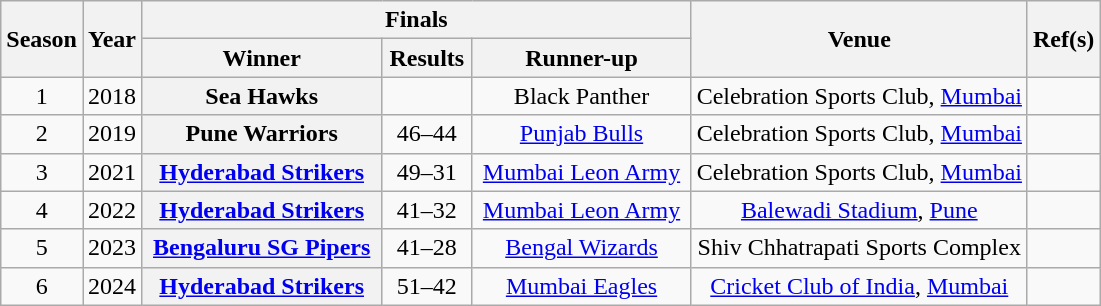<table class="wikitable" style="text-align:center;">
<tr>
<th rowspan="2" scope="col">Season</th>
<th rowspan="2" scope="col">Year</th>
<th colspan="3" width="50%">Finals</th>
<th rowspan="2" scope="col">Venue</th>
<th rowspan="2" scope="col">Ref(s)</th>
</tr>
<tr>
<th scope="col">Winner</th>
<th scope="col">Results</th>
<th scope="col">Runner-up</th>
</tr>
<tr>
<td>1</td>
<td>2018</td>
<th>Sea Hawks</th>
<td></td>
<td>Black Panther</td>
<td>Celebration Sports Club, <a href='#'>Mumbai</a></td>
<td></td>
</tr>
<tr>
<td>2</td>
<td>2019</td>
<th>Pune Warriors</th>
<td>46–44</td>
<td><a href='#'>Punjab Bulls</a></td>
<td>Celebration Sports Club, <a href='#'>Mumbai</a></td>
<td></td>
</tr>
<tr>
<td>3</td>
<td>2021</td>
<th><a href='#'>Hyderabad Strikers</a></th>
<td>49–31</td>
<td><a href='#'>Mumbai Leon Army</a></td>
<td>Celebration Sports Club, <a href='#'>Mumbai</a></td>
<td></td>
</tr>
<tr>
<td>4</td>
<td>2022</td>
<th><a href='#'>Hyderabad Strikers</a></th>
<td>41–32</td>
<td><a href='#'>Mumbai Leon Army</a></td>
<td><a href='#'>Balewadi Stadium</a>, <a href='#'>Pune</a></td>
<td></td>
</tr>
<tr>
<td>5</td>
<td>2023</td>
<th><a href='#'>Bengaluru SG Pipers</a></th>
<td>41–28</td>
<td><a href='#'>Bengal Wizards</a></td>
<td>Shiv Chhatrapati Sports Complex</td>
<td></td>
</tr>
<tr>
<td>6</td>
<td>2024</td>
<th><a href='#'>Hyderabad Strikers</a></th>
<td>51–42</td>
<td><a href='#'>Mumbai Eagles</a></td>
<td><a href='#'>Cricket Club of India</a>, <a href='#'>Mumbai</a></td>
<td></td>
</tr>
</table>
